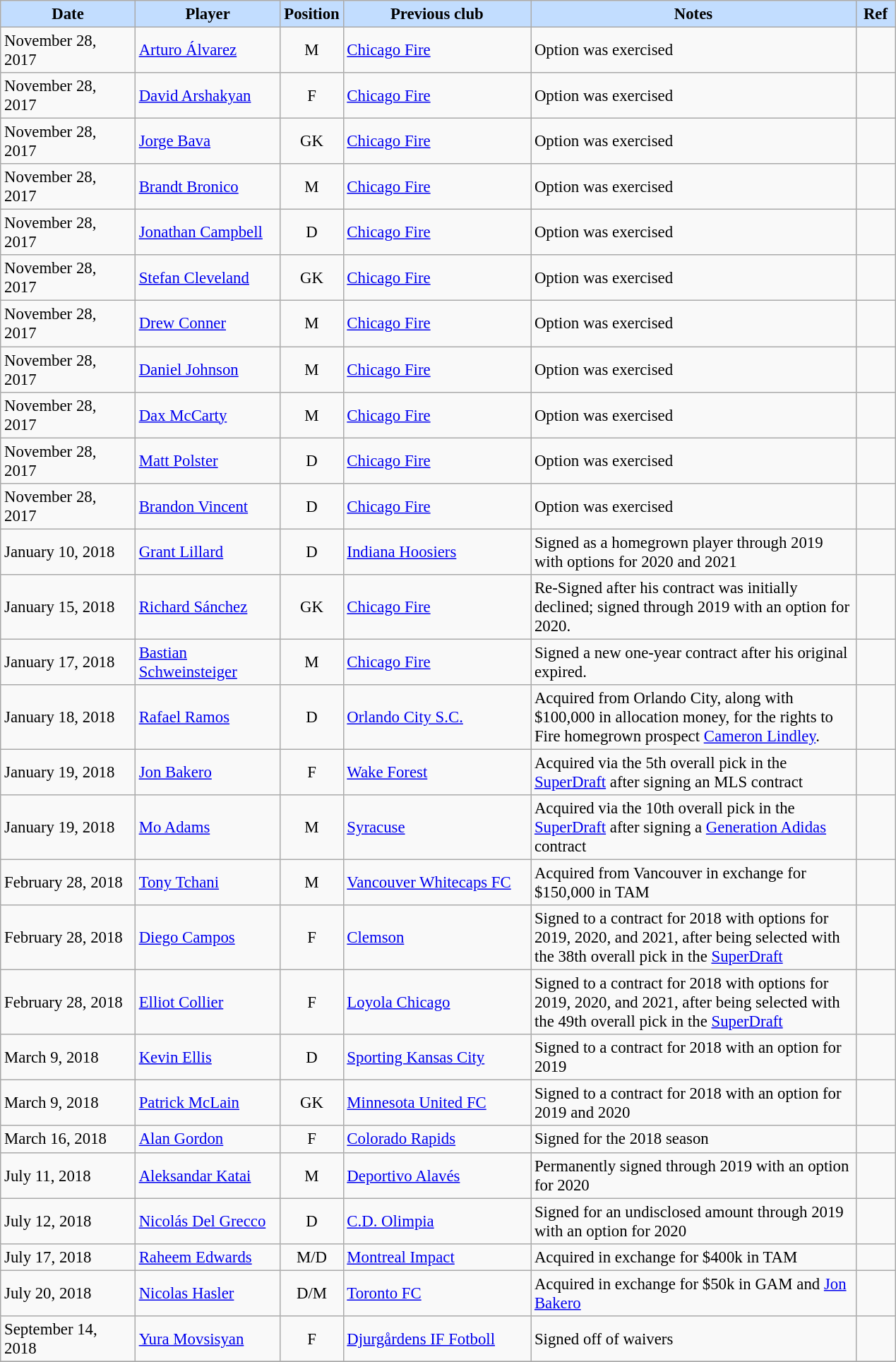<table class="wikitable" style="text-align:left; font-size:95%;">
<tr>
<th style="background:#c2ddff; width:120px;">Date</th>
<th style="background:#c2ddff; width:130px;">Player</th>
<th style="background:#c2ddff; width:50px;">Position</th>
<th style="background:#c2ddff; width:170px;">Previous club</th>
<th style="background:#c2ddff; width:300px;">Notes</th>
<th style="background:#c2ddff; width:30px;">Ref</th>
</tr>
<tr>
<td>November 28, 2017</td>
<td> <a href='#'>Arturo Álvarez</a></td>
<td align=center>M</td>
<td> <a href='#'>Chicago Fire</a></td>
<td>Option was exercised</td>
<td></td>
</tr>
<tr>
<td>November 28, 2017</td>
<td> <a href='#'>David Arshakyan</a></td>
<td align=center>F</td>
<td> <a href='#'>Chicago Fire</a></td>
<td>Option was exercised</td>
<td></td>
</tr>
<tr>
<td>November 28, 2017</td>
<td> <a href='#'>Jorge Bava</a></td>
<td align=center>GK</td>
<td> <a href='#'>Chicago Fire</a></td>
<td>Option was exercised</td>
<td></td>
</tr>
<tr>
<td>November 28, 2017</td>
<td> <a href='#'>Brandt Bronico</a></td>
<td align=center>M</td>
<td> <a href='#'>Chicago Fire</a></td>
<td>Option was exercised</td>
<td></td>
</tr>
<tr>
<td>November 28, 2017</td>
<td> <a href='#'>Jonathan Campbell</a></td>
<td align=center>D</td>
<td> <a href='#'>Chicago Fire</a></td>
<td>Option was exercised</td>
<td></td>
</tr>
<tr>
<td>November 28, 2017</td>
<td> <a href='#'>Stefan Cleveland</a></td>
<td align=center>GK</td>
<td> <a href='#'>Chicago Fire</a></td>
<td>Option was exercised</td>
<td></td>
</tr>
<tr>
<td>November 28, 2017</td>
<td> <a href='#'>Drew Conner</a></td>
<td align=center>M</td>
<td> <a href='#'>Chicago Fire</a></td>
<td>Option was exercised</td>
<td></td>
</tr>
<tr>
<td>November 28, 2017</td>
<td> <a href='#'>Daniel Johnson</a></td>
<td align=center>M</td>
<td> <a href='#'>Chicago Fire</a></td>
<td>Option was exercised</td>
<td></td>
</tr>
<tr>
<td>November 28, 2017</td>
<td> <a href='#'>Dax McCarty</a></td>
<td align=center>M</td>
<td> <a href='#'>Chicago Fire</a></td>
<td>Option was exercised</td>
<td></td>
</tr>
<tr>
<td>November 28, 2017</td>
<td> <a href='#'>Matt Polster</a></td>
<td align=center>D</td>
<td> <a href='#'>Chicago Fire</a></td>
<td>Option was exercised</td>
<td></td>
</tr>
<tr>
<td>November 28, 2017</td>
<td> <a href='#'>Brandon Vincent</a></td>
<td align=center>D</td>
<td> <a href='#'>Chicago Fire</a></td>
<td>Option was exercised</td>
<td></td>
</tr>
<tr>
<td>January 10, 2018</td>
<td> <a href='#'>Grant Lillard</a></td>
<td align=center>D</td>
<td> <a href='#'>Indiana Hoosiers</a></td>
<td>Signed as a homegrown player through 2019 with options for 2020 and 2021</td>
<td></td>
</tr>
<tr>
<td>January 15, 2018</td>
<td> <a href='#'>Richard Sánchez</a></td>
<td align=center>GK</td>
<td> <a href='#'>Chicago Fire</a></td>
<td>Re-Signed after his contract was initially declined; signed through 2019 with an option for 2020.</td>
<td></td>
</tr>
<tr>
<td>January 17, 2018</td>
<td> <a href='#'>Bastian Schweinsteiger</a></td>
<td align=center>M</td>
<td> <a href='#'>Chicago Fire</a></td>
<td>Signed a new one-year contract after his original expired.</td>
<td></td>
</tr>
<tr>
<td>January 18, 2018</td>
<td> <a href='#'>Rafael Ramos</a></td>
<td align=center>D</td>
<td> <a href='#'>Orlando City S.C.</a></td>
<td>Acquired from Orlando City, along with $100,000 in allocation money, for the rights to Fire homegrown prospect <a href='#'>Cameron Lindley</a>.</td>
<td></td>
</tr>
<tr>
<td>January 19, 2018</td>
<td> <a href='#'>Jon Bakero</a></td>
<td align=center>F</td>
<td> <a href='#'>Wake Forest</a></td>
<td>Acquired via the 5th overall pick in the <a href='#'>SuperDraft</a> after signing an MLS contract</td>
<td></td>
</tr>
<tr>
<td>January 19, 2018</td>
<td> <a href='#'>Mo Adams</a></td>
<td align=center>M</td>
<td> <a href='#'>Syracuse</a></td>
<td>Acquired via the 10th overall pick in the <a href='#'>SuperDraft</a> after signing a <a href='#'>Generation Adidas</a> contract</td>
<td></td>
</tr>
<tr>
<td>February 28, 2018</td>
<td> <a href='#'>Tony Tchani</a></td>
<td align=center>M</td>
<td> <a href='#'>Vancouver Whitecaps FC</a></td>
<td>Acquired from Vancouver in exchange for $150,000 in TAM</td>
<td></td>
</tr>
<tr>
<td>February 28, 2018</td>
<td> <a href='#'>Diego Campos</a></td>
<td align=center>F</td>
<td> <a href='#'>Clemson</a></td>
<td>Signed to a contract for 2018 with options for 2019, 2020, and 2021, after being selected with the 38th overall pick in the <a href='#'>SuperDraft</a></td>
<td></td>
</tr>
<tr>
<td>February 28, 2018</td>
<td> <a href='#'>Elliot Collier</a></td>
<td align=center>F</td>
<td> <a href='#'>Loyola Chicago</a></td>
<td>Signed to a contract for 2018 with options for 2019, 2020, and 2021, after being selected with the 49th overall pick in the <a href='#'>SuperDraft</a></td>
<td></td>
</tr>
<tr>
<td>March 9, 2018</td>
<td> <a href='#'>Kevin Ellis</a></td>
<td align=center>D</td>
<td> <a href='#'>Sporting Kansas City</a></td>
<td>Signed to a contract for 2018 with an option for 2019</td>
<td></td>
</tr>
<tr>
<td>March 9, 2018</td>
<td> <a href='#'>Patrick McLain</a></td>
<td align=center>GK</td>
<td> <a href='#'>Minnesota United FC</a></td>
<td>Signed to a contract for 2018 with an option for 2019 and 2020</td>
<td></td>
</tr>
<tr>
<td>March 16, 2018</td>
<td> <a href='#'>Alan Gordon</a></td>
<td align=center>F</td>
<td> <a href='#'>Colorado Rapids</a></td>
<td>Signed for the 2018 season</td>
<td></td>
</tr>
<tr>
<td>July 11, 2018</td>
<td> <a href='#'>Aleksandar Katai</a></td>
<td align=center>M</td>
<td> <a href='#'>Deportivo Alavés</a></td>
<td>Permanently signed through 2019 with an option for 2020</td>
<td></td>
</tr>
<tr>
<td>July 12, 2018</td>
<td> <a href='#'>Nicolás Del Grecco</a></td>
<td align=center>D</td>
<td> <a href='#'>C.D. Olimpia</a></td>
<td>Signed for an undisclosed amount through 2019 with an option for 2020</td>
<td></td>
</tr>
<tr>
<td>July 17, 2018</td>
<td> <a href='#'>Raheem Edwards</a></td>
<td align=center>M/D</td>
<td> <a href='#'>Montreal Impact</a></td>
<td>Acquired in exchange for $400k in TAM</td>
<td></td>
</tr>
<tr>
<td>July 20, 2018</td>
<td> <a href='#'>Nicolas Hasler</a></td>
<td align=center>D/M</td>
<td> <a href='#'>Toronto FC</a></td>
<td>Acquired in exchange for $50k in GAM and <a href='#'>Jon Bakero</a></td>
<td></td>
</tr>
<tr>
<td>September 14, 2018</td>
<td> <a href='#'>Yura Movsisyan</a></td>
<td align=center>F</td>
<td> <a href='#'>Djurgårdens IF Fotboll</a></td>
<td>Signed off of waivers</td>
<td></td>
</tr>
<tr>
</tr>
</table>
